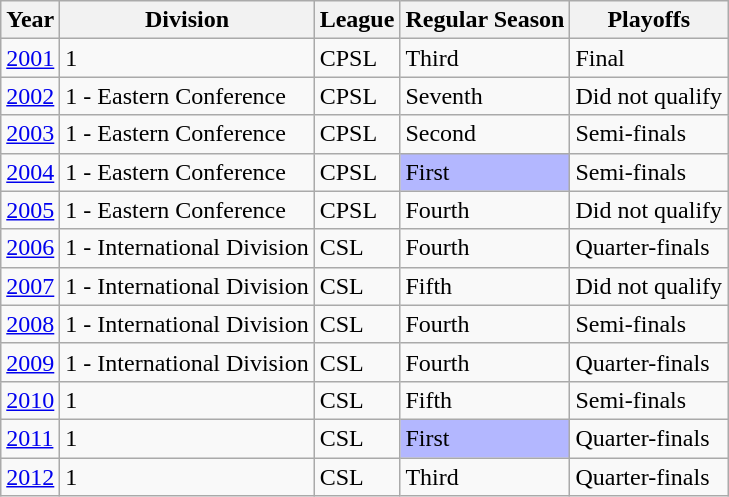<table class="wikitable">
<tr>
<th>Year</th>
<th>Division</th>
<th>League</th>
<th>Regular Season</th>
<th>Playoffs</th>
</tr>
<tr>
<td><a href='#'>2001</a></td>
<td>1</td>
<td>CPSL</td>
<td>Third</td>
<td>Final</td>
</tr>
<tr>
<td><a href='#'>2002</a></td>
<td>1 - Eastern Conference</td>
<td>CPSL</td>
<td>Seventh</td>
<td>Did not qualify</td>
</tr>
<tr>
<td><a href='#'>2003</a></td>
<td>1 - Eastern Conference</td>
<td>CPSL</td>
<td>Second</td>
<td>Semi-finals</td>
</tr>
<tr>
<td><a href='#'>2004</a></td>
<td>1 - Eastern Conference</td>
<td>CPSL</td>
<td bgcolor="B3B7FF">First</td>
<td>Semi-finals</td>
</tr>
<tr>
<td><a href='#'>2005</a></td>
<td>1 - Eastern Conference</td>
<td>CPSL</td>
<td>Fourth</td>
<td>Did not qualify</td>
</tr>
<tr>
<td><a href='#'>2006</a></td>
<td>1 - International Division</td>
<td>CSL</td>
<td>Fourth</td>
<td>Quarter-finals</td>
</tr>
<tr>
<td><a href='#'>2007</a></td>
<td>1 - International Division</td>
<td>CSL</td>
<td>Fifth</td>
<td>Did not qualify</td>
</tr>
<tr>
<td><a href='#'>2008</a></td>
<td>1 - International Division</td>
<td>CSL</td>
<td>Fourth</td>
<td>Semi-finals</td>
</tr>
<tr>
<td><a href='#'>2009</a></td>
<td>1 - International Division</td>
<td>CSL</td>
<td>Fourth</td>
<td>Quarter-finals</td>
</tr>
<tr>
<td><a href='#'>2010</a></td>
<td>1</td>
<td>CSL</td>
<td>Fifth</td>
<td>Semi-finals</td>
</tr>
<tr>
<td><a href='#'>2011</a></td>
<td>1</td>
<td>CSL</td>
<td bgcolor="B3B7FF">First</td>
<td>Quarter-finals</td>
</tr>
<tr>
<td><a href='#'>2012</a></td>
<td>1</td>
<td>CSL</td>
<td>Third</td>
<td>Quarter-finals</td>
</tr>
</table>
